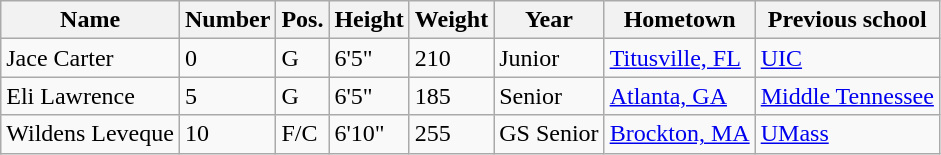<table class="wikitable sortable" border="1">
<tr>
<th>Name</th>
<th>Number</th>
<th>Pos.</th>
<th>Height</th>
<th>Weight</th>
<th>Year</th>
<th>Hometown</th>
<th class="unsortable">Previous school</th>
</tr>
<tr>
<td>Jace Carter</td>
<td>0</td>
<td>G</td>
<td>6'5"</td>
<td>210</td>
<td>Junior</td>
<td><a href='#'>Titusville, FL</a></td>
<td><a href='#'>UIC</a></td>
</tr>
<tr>
<td>Eli Lawrence</td>
<td>5</td>
<td>G</td>
<td>6'5"</td>
<td>185</td>
<td>Senior</td>
<td><a href='#'>Atlanta, GA</a></td>
<td><a href='#'>Middle Tennessee</a></td>
</tr>
<tr>
<td>Wildens Leveque</td>
<td>10</td>
<td>F/C</td>
<td>6'10"</td>
<td>255</td>
<td>GS Senior</td>
<td><a href='#'>Brockton, MA</a></td>
<td><a href='#'>UMass</a></td>
</tr>
</table>
